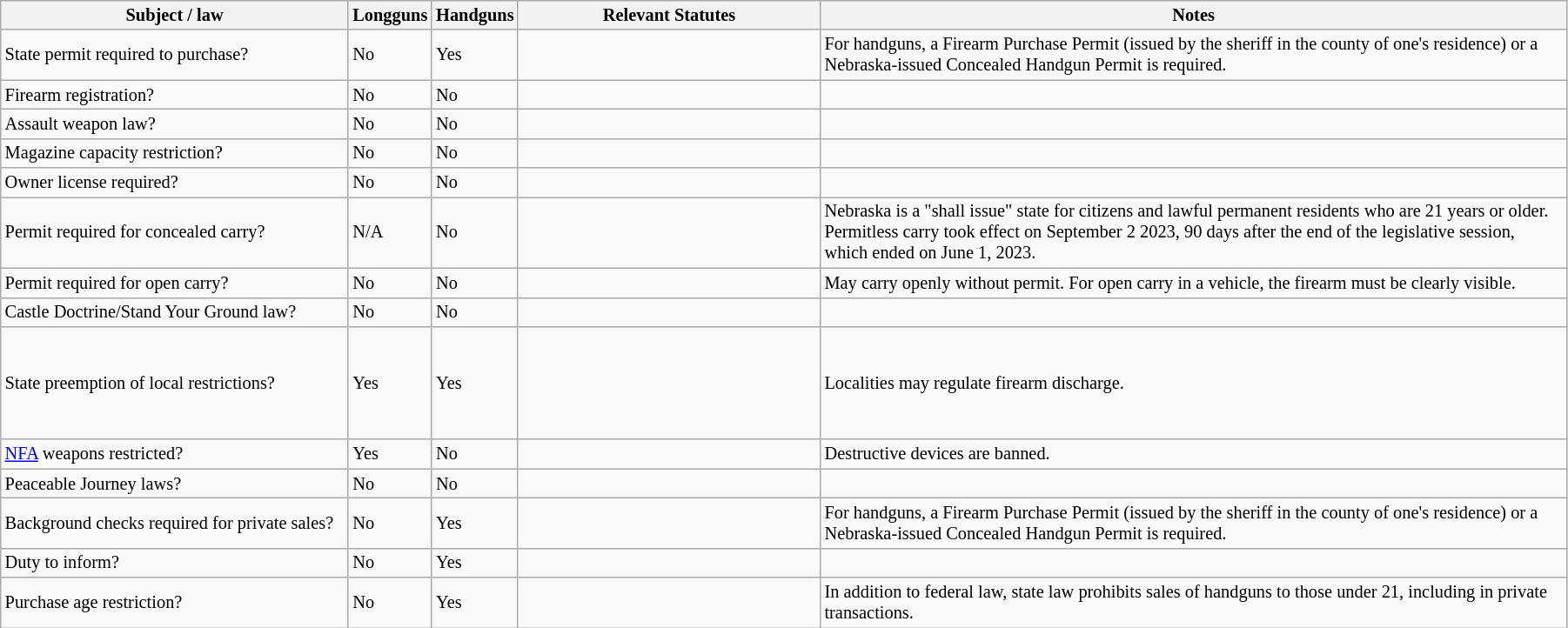<table class="wikitable" style="font-size:85%; width:95%;">
<tr>
<th scope="col" style="width:260px;">Subject / law</th>
<th scope="col" style="width:50px;">Longguns</th>
<th scope="col" style="width:50px;">Handguns</th>
<th scope="col" style="width:225px;">Relevant Statutes</th>
<th>Notes</th>
</tr>
<tr>
<td>State permit required to purchase?</td>
<td>No</td>
<td>Yes</td>
<td></td>
<td>For handguns, a Firearm Purchase Permit (issued by the sheriff in the county of one's residence) or a Nebraska-issued Concealed Handgun Permit is required.</td>
</tr>
<tr>
<td>Firearm registration?</td>
<td>No</td>
<td>No</td>
<td></td>
<td></td>
</tr>
<tr>
<td>Assault weapon law?</td>
<td>No</td>
<td>No</td>
<td></td>
<td></td>
</tr>
<tr>
<td>Magazine capacity restriction?</td>
<td>No</td>
<td>No</td>
<td></td>
<td></td>
</tr>
<tr>
<td>Owner license required?</td>
<td>No</td>
<td>No</td>
<td></td>
<td></td>
</tr>
<tr>
<td>Permit required for concealed carry?</td>
<td>N/A</td>
<td>No</td>
<td><br></td>
<td>Nebraska is a "shall issue" state for citizens and lawful permanent residents who are 21 years or older. Permitless carry took effect on September 2 2023, 90 days after the end of the legislative session, which ended on June 1, 2023.</td>
</tr>
<tr>
<td>Permit required for open carry?</td>
<td>No</td>
<td>No</td>
<td></td>
<td>May carry openly without permit. For open carry in a vehicle, the firearm must be clearly visible.</td>
</tr>
<tr>
<td>Castle Doctrine/Stand Your Ground law?</td>
<td>No</td>
<td>No</td>
<td></td>
<td></td>
</tr>
<tr>
<td>State preemption of local restrictions?</td>
<td>Yes</td>
<td>Yes</td>
<td><br><br><br><br><br></td>
<td>Localities may regulate firearm discharge.</td>
</tr>
<tr>
<td><a href='#'>NFA</a> weapons restricted?</td>
<td>Yes</td>
<td>No</td>
<td><br></td>
<td>Destructive devices are banned.</td>
</tr>
<tr>
<td>Peaceable Journey laws?</td>
<td>No</td>
<td>No</td>
<td></td>
<td></td>
</tr>
<tr>
<td>Background checks required for private sales?</td>
<td>No</td>
<td>Yes</td>
<td></td>
<td>For handguns, a Firearm Purchase Permit (issued by the sheriff in the county of one's residence) or a Nebraska-issued Concealed Handgun Permit is required.</td>
</tr>
<tr>
<td>Duty to inform?</td>
<td>No</td>
<td>Yes</td>
<td></td>
<td></td>
</tr>
<tr>
<td>Purchase age restriction?</td>
<td>No</td>
<td>Yes</td>
<td></td>
<td>In addition to federal law, state law prohibits sales of handguns to those under 21, including in private transactions.</td>
</tr>
</table>
